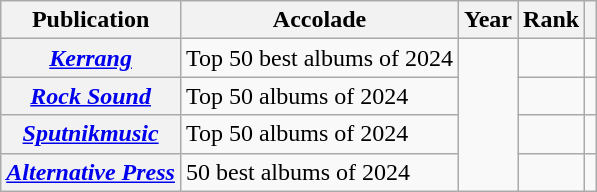<table class="sortable wikitable plainrowheaders">
<tr>
<th>Publication</th>
<th>Accolade</th>
<th>Year</th>
<th>Rank</th>
<th class="unsortable"></th>
</tr>
<tr>
<th scope="row"><em><a href='#'>Kerrang</a></em></th>
<td>Top 50 best albums of 2024</td>
<td rowspan="4"></td>
<td></td>
<td></td>
</tr>
<tr>
<th scope="row"><em><a href='#'>Rock Sound</a></em></th>
<td>Top 50 albums of 2024</td>
<td></td>
<td></td>
</tr>
<tr>
<th scope="row"><em><a href='#'>Sputnikmusic</a></em></th>
<td>Top 50 albums of 2024</td>
<td></td>
<td></td>
</tr>
<tr>
<th scope="row"><em><a href='#'>Alternative Press</a></em></th>
<td>50 best albums of 2024</td>
<td></td>
<td></td>
</tr>
</table>
